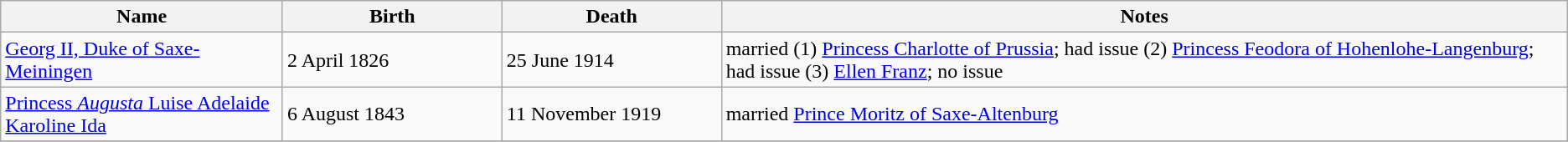<table class="wikitable sortable">
<tr>
<th width="18%">Name</th>
<th width="14%">Birth</th>
<th width="14%">Death</th>
<th width="62%">Notes</th>
</tr>
<tr>
<td><a href='#'>Georg II, Duke of Saxe-Meiningen</a></td>
<td>2 April 1826</td>
<td>25 June 1914</td>
<td>married (1) <a href='#'>Princess Charlotte of Prussia</a>; had issue (2) <a href='#'>Princess Feodora of Hohenlohe-Langenburg</a>; had issue (3) <a href='#'>Ellen Franz</a>; no issue</td>
</tr>
<tr>
<td><a href='#'>Princess <em>Augusta</em> Luise Adelaide Karoline Ida</a></td>
<td>6 August 1843</td>
<td>11 November 1919</td>
<td>married <a href='#'>Prince Moritz of Saxe-Altenburg</a></td>
</tr>
<tr>
</tr>
</table>
